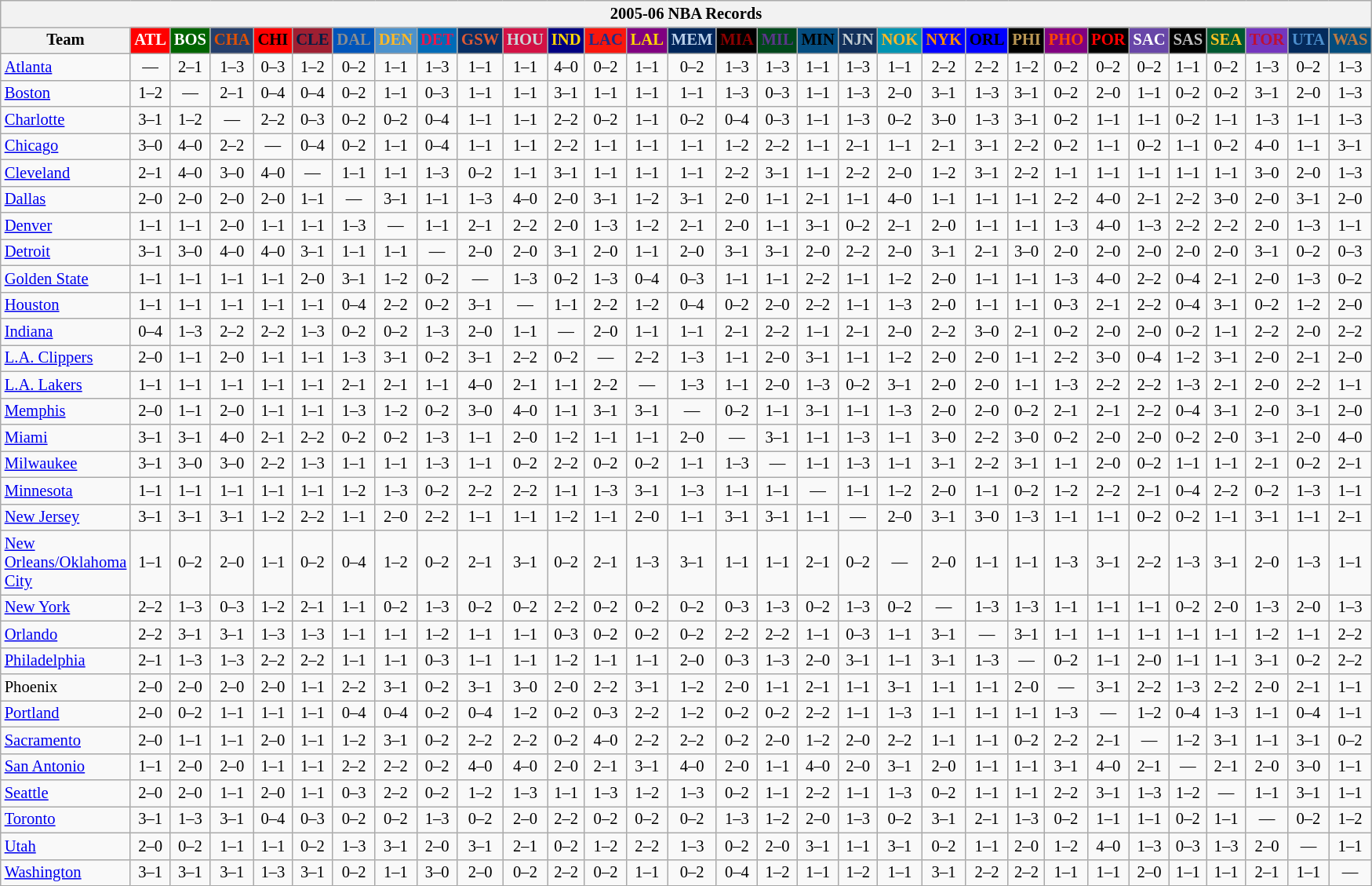<table class="wikitable" style="font-size:86%; text-align:center;">
<tr>
<th colspan=31>2005-06 NBA Records</th>
</tr>
<tr>
<th width=100>Team</th>
<th style="background:#FF0000;color:#FFFFFF;width=35">ATL</th>
<th style="background:#006400;color:#FFFFFF;width=35">BOS</th>
<th style="background:#253E6A;color:#DF5106;width=35">CHA</th>
<th style="background:#FF0000;color:#000000;width=35">CHI</th>
<th style="background:#9F1F32;color:#001D43;width=35">CLE</th>
<th style="background:#0055BA;color:#898D8F;width=35">DAL</th>
<th style="background:#4C92CC;color:#FDB827;width=35">DEN</th>
<th style="background:#006BB7;color:#ED164B;width=35">DET</th>
<th style="background:#072E63;color:#DC5A34;width=35">GSW</th>
<th style="background:#D31145;color:#CBD4D8;width=35">HOU</th>
<th style="background:#000080;color:#FFD700;width=35">IND</th>
<th style="background:#F9160D;color:#1A2E8B;width=35">LAC</th>
<th style="background:#800080;color:#FFD700;width=35">LAL</th>
<th style="background:#00265B;color:#BAD1EB;width=35">MEM</th>
<th style="background:#000000;color:#8B0000;width=35">MIA</th>
<th style="background:#00471B;color:#5C378A;width=35">MIL</th>
<th style="background:#044D80;color:#000000;width=35">MIN</th>
<th style="background:#12305B;color:#C4CED4;width=35">NJN</th>
<th style="background:#0093B1;color:#FDB827;width=35">NOK</th>
<th style="background:#0000FF;color:#FF8C00;width=35">NYK</th>
<th style="background:#0000FF;color:#000000;width=35">ORL</th>
<th style="background:#000000;color:#BB9754;width=35">PHI</th>
<th style="background:#800080;color:#FF4500;width=35">PHO</th>
<th style="background:#000000;color:#FF0000;width=35">POR</th>
<th style="background:#6846A8;color:#FFFFFF;width=35">SAC</th>
<th style="background:#000000;color:#C0C0C0;width=35">SAS</th>
<th style="background:#005831;color:#FFC322;width=35">SEA</th>
<th style="background:#7436BF;color:#BE0F34;width=35">TOR</th>
<th style="background:#042A5C;color:#4C8ECC;width=35">UTA</th>
<th style="background:#044D7D;color:#BC7A44;width=35">WAS</th>
</tr>
<tr>
<td style="text-align:left;"><a href='#'>Atlanta</a></td>
<td>—</td>
<td>2–1</td>
<td>1–3</td>
<td>0–3</td>
<td>1–2</td>
<td>0–2</td>
<td>1–1</td>
<td>1–3</td>
<td>1–1</td>
<td>1–1</td>
<td>4–0</td>
<td>0–2</td>
<td>1–1</td>
<td>0–2</td>
<td>1–3</td>
<td>1–3</td>
<td>1–1</td>
<td>1–3</td>
<td>1–1</td>
<td>2–2</td>
<td>2–2</td>
<td>1–2</td>
<td>0–2</td>
<td>0–2</td>
<td>0–2</td>
<td>1–1</td>
<td>0–2</td>
<td>1–3</td>
<td>0–2</td>
<td>1–3</td>
</tr>
<tr>
<td style="text-align:left;"><a href='#'>Boston</a></td>
<td>1–2</td>
<td>—</td>
<td>2–1</td>
<td>0–4</td>
<td>0–4</td>
<td>0–2</td>
<td>1–1</td>
<td>0–3</td>
<td>1–1</td>
<td>1–1</td>
<td>3–1</td>
<td>1–1</td>
<td>1–1</td>
<td>1–1</td>
<td>1–3</td>
<td>0–3</td>
<td>1–1</td>
<td>1–3</td>
<td>2–0</td>
<td>3–1</td>
<td>1–3</td>
<td>3–1</td>
<td>0–2</td>
<td>2–0</td>
<td>1–1</td>
<td>0–2</td>
<td>0–2</td>
<td>3–1</td>
<td>2–0</td>
<td>1–3</td>
</tr>
<tr>
<td style="text-align:left;"><a href='#'>Charlotte</a></td>
<td>3–1</td>
<td>1–2</td>
<td>—</td>
<td>2–2</td>
<td>0–3</td>
<td>0–2</td>
<td>0–2</td>
<td>0–4</td>
<td>1–1</td>
<td>1–1</td>
<td>2–2</td>
<td>0–2</td>
<td>1–1</td>
<td>0–2</td>
<td>0–4</td>
<td>0–3</td>
<td>1–1</td>
<td>1–3</td>
<td>0–2</td>
<td>3–0</td>
<td>1–3</td>
<td>3–1</td>
<td>0–2</td>
<td>1–1</td>
<td>1–1</td>
<td>0–2</td>
<td>1–1</td>
<td>1–3</td>
<td>1–1</td>
<td>1–3</td>
</tr>
<tr>
<td style="text-align:left;"><a href='#'>Chicago</a></td>
<td>3–0</td>
<td>4–0</td>
<td>2–2</td>
<td>—</td>
<td>0–4</td>
<td>0–2</td>
<td>1–1</td>
<td>0–4</td>
<td>1–1</td>
<td>1–1</td>
<td>2–2</td>
<td>1–1</td>
<td>1–1</td>
<td>1–1</td>
<td>1–2</td>
<td>2–2</td>
<td>1–1</td>
<td>2–1</td>
<td>1–1</td>
<td>2–1</td>
<td>3–1</td>
<td>2–2</td>
<td>0–2</td>
<td>1–1</td>
<td>0–2</td>
<td>1–1</td>
<td>0–2</td>
<td>4–0</td>
<td>1–1</td>
<td>3–1</td>
</tr>
<tr>
<td style="text-align:left;"><a href='#'>Cleveland</a></td>
<td>2–1</td>
<td>4–0</td>
<td>3–0</td>
<td>4–0</td>
<td>—</td>
<td>1–1</td>
<td>1–1</td>
<td>1–3</td>
<td>0–2</td>
<td>1–1</td>
<td>3–1</td>
<td>1–1</td>
<td>1–1</td>
<td>1–1</td>
<td>2–2</td>
<td>3–1</td>
<td>1–1</td>
<td>2–2</td>
<td>2–0</td>
<td>1–2</td>
<td>3–1</td>
<td>2–2</td>
<td>1–1</td>
<td>1–1</td>
<td>1–1</td>
<td>1–1</td>
<td>1–1</td>
<td>3–0</td>
<td>2–0</td>
<td>1–3</td>
</tr>
<tr>
<td style="text-align:left;"><a href='#'>Dallas</a></td>
<td>2–0</td>
<td>2–0</td>
<td>2–0</td>
<td>2–0</td>
<td>1–1</td>
<td>—</td>
<td>3–1</td>
<td>1–1</td>
<td>1–3</td>
<td>4–0</td>
<td>2–0</td>
<td>3–1</td>
<td>1–2</td>
<td>3–1</td>
<td>2–0</td>
<td>1–1</td>
<td>2–1</td>
<td>1–1</td>
<td>4–0</td>
<td>1–1</td>
<td>1–1</td>
<td>1–1</td>
<td>2–2</td>
<td>4–0</td>
<td>2–1</td>
<td>2–2</td>
<td>3–0</td>
<td>2–0</td>
<td>3–1</td>
<td>2–0</td>
</tr>
<tr>
<td style="text-align:left;"><a href='#'>Denver</a></td>
<td>1–1</td>
<td>1–1</td>
<td>2–0</td>
<td>1–1</td>
<td>1–1</td>
<td>1–3</td>
<td>—</td>
<td>1–1</td>
<td>2–1</td>
<td>2–2</td>
<td>2–0</td>
<td>1–3</td>
<td>1–2</td>
<td>2–1</td>
<td>2–0</td>
<td>1–1</td>
<td>3–1</td>
<td>0–2</td>
<td>2–1</td>
<td>2–0</td>
<td>1–1</td>
<td>1–1</td>
<td>1–3</td>
<td>4–0</td>
<td>1–3</td>
<td>2–2</td>
<td>2–2</td>
<td>2–0</td>
<td>1–3</td>
<td>1–1</td>
</tr>
<tr>
<td style="text-align:left;"><a href='#'>Detroit</a></td>
<td>3–1</td>
<td>3–0</td>
<td>4–0</td>
<td>4–0</td>
<td>3–1</td>
<td>1–1</td>
<td>1–1</td>
<td>—</td>
<td>2–0</td>
<td>2–0</td>
<td>3–1</td>
<td>2–0</td>
<td>1–1</td>
<td>2–0</td>
<td>3–1</td>
<td>3–1</td>
<td>2–0</td>
<td>2–2</td>
<td>2–0</td>
<td>3–1</td>
<td>2–1</td>
<td>3–0</td>
<td>2–0</td>
<td>2–0</td>
<td>2–0</td>
<td>2–0</td>
<td>2–0</td>
<td>3–1</td>
<td>0–2</td>
<td>0–3</td>
</tr>
<tr>
<td style="text-align:left;"><a href='#'>Golden State</a></td>
<td>1–1</td>
<td>1–1</td>
<td>1–1</td>
<td>1–1</td>
<td>2–0</td>
<td>3–1</td>
<td>1–2</td>
<td>0–2</td>
<td>—</td>
<td>1–3</td>
<td>0–2</td>
<td>1–3</td>
<td>0–4</td>
<td>0–3</td>
<td>1–1</td>
<td>1–1</td>
<td>2–2</td>
<td>1–1</td>
<td>1–2</td>
<td>2–0</td>
<td>1–1</td>
<td>1–1</td>
<td>1–3</td>
<td>4–0</td>
<td>2–2</td>
<td>0–4</td>
<td>2–1</td>
<td>2–0</td>
<td>1–3</td>
<td>0–2</td>
</tr>
<tr>
<td style="text-align:left;"><a href='#'>Houston</a></td>
<td>1–1</td>
<td>1–1</td>
<td>1–1</td>
<td>1–1</td>
<td>1–1</td>
<td>0–4</td>
<td>2–2</td>
<td>0–2</td>
<td>3–1</td>
<td>—</td>
<td>1–1</td>
<td>2–2</td>
<td>1–2</td>
<td>0–4</td>
<td>0–2</td>
<td>2–0</td>
<td>2–2</td>
<td>1–1</td>
<td>1–3</td>
<td>2–0</td>
<td>1–1</td>
<td>1–1</td>
<td>0–3</td>
<td>2–1</td>
<td>2–2</td>
<td>0–4</td>
<td>3–1</td>
<td>0–2</td>
<td>1–2</td>
<td>2–0</td>
</tr>
<tr>
<td style="text-align:left;"><a href='#'>Indiana</a></td>
<td>0–4</td>
<td>1–3</td>
<td>2–2</td>
<td>2–2</td>
<td>1–3</td>
<td>0–2</td>
<td>0–2</td>
<td>1–3</td>
<td>2–0</td>
<td>1–1</td>
<td>—</td>
<td>2–0</td>
<td>1–1</td>
<td>1–1</td>
<td>2–1</td>
<td>2–2</td>
<td>1–1</td>
<td>2–1</td>
<td>2–0</td>
<td>2–2</td>
<td>3–0</td>
<td>2–1</td>
<td>0–2</td>
<td>2–0</td>
<td>2–0</td>
<td>0–2</td>
<td>1–1</td>
<td>2–2</td>
<td>2–0</td>
<td>2–2</td>
</tr>
<tr>
<td style="text-align:left;"><a href='#'>L.A. Clippers</a></td>
<td>2–0</td>
<td>1–1</td>
<td>2–0</td>
<td>1–1</td>
<td>1–1</td>
<td>1–3</td>
<td>3–1</td>
<td>0–2</td>
<td>3–1</td>
<td>2–2</td>
<td>0–2</td>
<td>—</td>
<td>2–2</td>
<td>1–3</td>
<td>1–1</td>
<td>2–0</td>
<td>3–1</td>
<td>1–1</td>
<td>1–2</td>
<td>2–0</td>
<td>2–0</td>
<td>1–1</td>
<td>2–2</td>
<td>3–0</td>
<td>0–4</td>
<td>1–2</td>
<td>3–1</td>
<td>2–0</td>
<td>2–1</td>
<td>2–0</td>
</tr>
<tr>
<td style="text-align:left;"><a href='#'>L.A. Lakers</a></td>
<td>1–1</td>
<td>1–1</td>
<td>1–1</td>
<td>1–1</td>
<td>1–1</td>
<td>2–1</td>
<td>2–1</td>
<td>1–1</td>
<td>4–0</td>
<td>2–1</td>
<td>1–1</td>
<td>2–2</td>
<td>—</td>
<td>1–3</td>
<td>1–1</td>
<td>2–0</td>
<td>1–3</td>
<td>0–2</td>
<td>3–1</td>
<td>2–0</td>
<td>2–0</td>
<td>1–1</td>
<td>1–3</td>
<td>2–2</td>
<td>2–2</td>
<td>1–3</td>
<td>2–1</td>
<td>2–0</td>
<td>2–2</td>
<td>1–1</td>
</tr>
<tr>
<td style="text-align:left;"><a href='#'>Memphis</a></td>
<td>2–0</td>
<td>1–1</td>
<td>2–0</td>
<td>1–1</td>
<td>1–1</td>
<td>1–3</td>
<td>1–2</td>
<td>0–2</td>
<td>3–0</td>
<td>4–0</td>
<td>1–1</td>
<td>3–1</td>
<td>3–1</td>
<td>—</td>
<td>0–2</td>
<td>1–1</td>
<td>3–1</td>
<td>1–1</td>
<td>1–3</td>
<td>2–0</td>
<td>2–0</td>
<td>0–2</td>
<td>2–1</td>
<td>2–1</td>
<td>2–2</td>
<td>0–4</td>
<td>3–1</td>
<td>2–0</td>
<td>3–1</td>
<td>2–0</td>
</tr>
<tr>
<td style="text-align:left;"><a href='#'>Miami</a></td>
<td>3–1</td>
<td>3–1</td>
<td>4–0</td>
<td>2–1</td>
<td>2–2</td>
<td>0–2</td>
<td>0–2</td>
<td>1–3</td>
<td>1–1</td>
<td>2–0</td>
<td>1–2</td>
<td>1–1</td>
<td>1–1</td>
<td>2–0</td>
<td>—</td>
<td>3–1</td>
<td>1–1</td>
<td>1–3</td>
<td>1–1</td>
<td>3–0</td>
<td>2–2</td>
<td>3–0</td>
<td>0–2</td>
<td>2–0</td>
<td>2–0</td>
<td>0–2</td>
<td>2–0</td>
<td>3–1</td>
<td>2–0</td>
<td>4–0</td>
</tr>
<tr>
<td style="text-align:left;"><a href='#'>Milwaukee</a></td>
<td>3–1</td>
<td>3–0</td>
<td>3–0</td>
<td>2–2</td>
<td>1–3</td>
<td>1–1</td>
<td>1–1</td>
<td>1–3</td>
<td>1–1</td>
<td>0–2</td>
<td>2–2</td>
<td>0–2</td>
<td>0–2</td>
<td>1–1</td>
<td>1–3</td>
<td>—</td>
<td>1–1</td>
<td>1–3</td>
<td>1–1</td>
<td>3–1</td>
<td>2–2</td>
<td>3–1</td>
<td>1–1</td>
<td>2–0</td>
<td>0–2</td>
<td>1–1</td>
<td>1–1</td>
<td>2–1</td>
<td>0–2</td>
<td>2–1</td>
</tr>
<tr>
<td style="text-align:left;"><a href='#'>Minnesota</a></td>
<td>1–1</td>
<td>1–1</td>
<td>1–1</td>
<td>1–1</td>
<td>1–1</td>
<td>1–2</td>
<td>1–3</td>
<td>0–2</td>
<td>2–2</td>
<td>2–2</td>
<td>1–1</td>
<td>1–3</td>
<td>3–1</td>
<td>1–3</td>
<td>1–1</td>
<td>1–1</td>
<td>—</td>
<td>1–1</td>
<td>1–2</td>
<td>2–0</td>
<td>1–1</td>
<td>0–2</td>
<td>1–2</td>
<td>2–2</td>
<td>2–1</td>
<td>0–4</td>
<td>2–2</td>
<td>0–2</td>
<td>1–3</td>
<td>1–1</td>
</tr>
<tr>
<td style="text-align:left;"><a href='#'>New Jersey</a></td>
<td>3–1</td>
<td>3–1</td>
<td>3–1</td>
<td>1–2</td>
<td>2–2</td>
<td>1–1</td>
<td>2–0</td>
<td>2–2</td>
<td>1–1</td>
<td>1–1</td>
<td>1–2</td>
<td>1–1</td>
<td>2–0</td>
<td>1–1</td>
<td>3–1</td>
<td>3–1</td>
<td>1–1</td>
<td>—</td>
<td>2–0</td>
<td>3–1</td>
<td>3–0</td>
<td>1–3</td>
<td>1–1</td>
<td>1–1</td>
<td>0–2</td>
<td>0–2</td>
<td>1–1</td>
<td>3–1</td>
<td>1–1</td>
<td>2–1</td>
</tr>
<tr>
<td style="text-align:left;"><a href='#'>New Orleans/Oklahoma City</a></td>
<td>1–1</td>
<td>0–2</td>
<td>2–0</td>
<td>1–1</td>
<td>0–2</td>
<td>0–4</td>
<td>1–2</td>
<td>0–2</td>
<td>2–1</td>
<td>3–1</td>
<td>0–2</td>
<td>2–1</td>
<td>1–3</td>
<td>3–1</td>
<td>1–1</td>
<td>1–1</td>
<td>2–1</td>
<td>0–2</td>
<td>—</td>
<td>2–0</td>
<td>1–1</td>
<td>1–1</td>
<td>1–3</td>
<td>3–1</td>
<td>2–2</td>
<td>1–3</td>
<td>3–1</td>
<td>2–0</td>
<td>1–3</td>
<td>1–1</td>
</tr>
<tr>
<td style="text-align:left;"><a href='#'>New York</a></td>
<td>2–2</td>
<td>1–3</td>
<td>0–3</td>
<td>1–2</td>
<td>2–1</td>
<td>1–1</td>
<td>0–2</td>
<td>1–3</td>
<td>0–2</td>
<td>0–2</td>
<td>2–2</td>
<td>0–2</td>
<td>0–2</td>
<td>0–2</td>
<td>0–3</td>
<td>1–3</td>
<td>0–2</td>
<td>1–3</td>
<td>0–2</td>
<td>—</td>
<td>1–3</td>
<td>1–3</td>
<td>1–1</td>
<td>1–1</td>
<td>1–1</td>
<td>0–2</td>
<td>2–0</td>
<td>1–3</td>
<td>2–0</td>
<td>1–3</td>
</tr>
<tr>
<td style="text-align:left;"><a href='#'>Orlando</a></td>
<td>2–2</td>
<td>3–1</td>
<td>3–1</td>
<td>1–3</td>
<td>1–3</td>
<td>1–1</td>
<td>1–1</td>
<td>1–2</td>
<td>1–1</td>
<td>1–1</td>
<td>0–3</td>
<td>0–2</td>
<td>0–2</td>
<td>0–2</td>
<td>2–2</td>
<td>2–2</td>
<td>1–1</td>
<td>0–3</td>
<td>1–1</td>
<td>3–1</td>
<td>—</td>
<td>3–1</td>
<td>1–1</td>
<td>1–1</td>
<td>1–1</td>
<td>1–1</td>
<td>1–1</td>
<td>1–2</td>
<td>1–1</td>
<td>2–2</td>
</tr>
<tr>
<td style="text-align:left;"><a href='#'>Philadelphia</a></td>
<td>2–1</td>
<td>1–3</td>
<td>1–3</td>
<td>2–2</td>
<td>2–2</td>
<td>1–1</td>
<td>1–1</td>
<td>0–3</td>
<td>1–1</td>
<td>1–1</td>
<td>1–2</td>
<td>1–1</td>
<td>1–1</td>
<td>2–0</td>
<td>0–3</td>
<td>1–3</td>
<td>2–0</td>
<td>3–1</td>
<td>1–1</td>
<td>3–1</td>
<td>1–3</td>
<td>—</td>
<td>0–2</td>
<td>1–1</td>
<td>2–0</td>
<td>1–1</td>
<td>1–1</td>
<td>3–1</td>
<td>0–2</td>
<td>2–2</td>
</tr>
<tr>
<td style="text-align:left;">Phoenix</td>
<td>2–0</td>
<td>2–0</td>
<td>2–0</td>
<td>2–0</td>
<td>1–1</td>
<td>2–2</td>
<td>3–1</td>
<td>0–2</td>
<td>3–1</td>
<td>3–0</td>
<td>2–0</td>
<td>2–2</td>
<td>3–1</td>
<td>1–2</td>
<td>2–0</td>
<td>1–1</td>
<td>2–1</td>
<td>1–1</td>
<td>3–1</td>
<td>1–1</td>
<td>1–1</td>
<td>2–0</td>
<td>—</td>
<td>3–1</td>
<td>2–2</td>
<td>1–3</td>
<td>2–2</td>
<td>2–0</td>
<td>2–1</td>
<td>1–1</td>
</tr>
<tr>
<td style="text-align:left;"><a href='#'>Portland</a></td>
<td>2–0</td>
<td>0–2</td>
<td>1–1</td>
<td>1–1</td>
<td>1–1</td>
<td>0–4</td>
<td>0–4</td>
<td>0–2</td>
<td>0–4</td>
<td>1–2</td>
<td>0–2</td>
<td>0–3</td>
<td>2–2</td>
<td>1–2</td>
<td>0–2</td>
<td>0–2</td>
<td>2–2</td>
<td>1–1</td>
<td>1–3</td>
<td>1–1</td>
<td>1–1</td>
<td>1–1</td>
<td>1–3</td>
<td>—</td>
<td>1–2</td>
<td>0–4</td>
<td>1–3</td>
<td>1–1</td>
<td>0–4</td>
<td>1–1</td>
</tr>
<tr>
<td style="text-align:left;"><a href='#'>Sacramento</a></td>
<td>2–0</td>
<td>1–1</td>
<td>1–1</td>
<td>2–0</td>
<td>1–1</td>
<td>1–2</td>
<td>3–1</td>
<td>0–2</td>
<td>2–2</td>
<td>2–2</td>
<td>0–2</td>
<td>4–0</td>
<td>2–2</td>
<td>2–2</td>
<td>0–2</td>
<td>2–0</td>
<td>1–2</td>
<td>2–0</td>
<td>2–2</td>
<td>1–1</td>
<td>1–1</td>
<td>0–2</td>
<td>2–2</td>
<td>2–1</td>
<td>—</td>
<td>1–2</td>
<td>3–1</td>
<td>1–1</td>
<td>3–1</td>
<td>0–2</td>
</tr>
<tr>
<td style="text-align:left;"><a href='#'>San Antonio</a></td>
<td>1–1</td>
<td>2–0</td>
<td>2–0</td>
<td>1–1</td>
<td>1–1</td>
<td>2–2</td>
<td>2–2</td>
<td>0–2</td>
<td>4–0</td>
<td>4–0</td>
<td>2–0</td>
<td>2–1</td>
<td>3–1</td>
<td>4–0</td>
<td>2–0</td>
<td>1–1</td>
<td>4–0</td>
<td>2–0</td>
<td>3–1</td>
<td>2–0</td>
<td>1–1</td>
<td>1–1</td>
<td>3–1</td>
<td>4–0</td>
<td>2–1</td>
<td>—</td>
<td>2–1</td>
<td>2–0</td>
<td>3–0</td>
<td>1–1</td>
</tr>
<tr>
<td style="text-align:left;"><a href='#'>Seattle</a></td>
<td>2–0</td>
<td>2–0</td>
<td>1–1</td>
<td>2–0</td>
<td>1–1</td>
<td>0–3</td>
<td>2–2</td>
<td>0–2</td>
<td>1–2</td>
<td>1–3</td>
<td>1–1</td>
<td>1–3</td>
<td>1–2</td>
<td>1–3</td>
<td>0–2</td>
<td>1–1</td>
<td>2–2</td>
<td>1–1</td>
<td>1–3</td>
<td>0–2</td>
<td>1–1</td>
<td>1–1</td>
<td>2–2</td>
<td>3–1</td>
<td>1–3</td>
<td>1–2</td>
<td>—</td>
<td>1–1</td>
<td>3–1</td>
<td>1–1</td>
</tr>
<tr>
<td style="text-align:left;"><a href='#'>Toronto</a></td>
<td>3–1</td>
<td>1–3</td>
<td>3–1</td>
<td>0–4</td>
<td>0–3</td>
<td>0–2</td>
<td>0–2</td>
<td>1–3</td>
<td>0–2</td>
<td>2–0</td>
<td>2–2</td>
<td>0–2</td>
<td>0–2</td>
<td>0–2</td>
<td>1–3</td>
<td>1–2</td>
<td>2–0</td>
<td>1–3</td>
<td>0–2</td>
<td>3–1</td>
<td>2–1</td>
<td>1–3</td>
<td>0–2</td>
<td>1–1</td>
<td>1–1</td>
<td>0–2</td>
<td>1–1</td>
<td>—</td>
<td>0–2</td>
<td>1–2</td>
</tr>
<tr>
<td style="text-align:left;"><a href='#'>Utah</a></td>
<td>2–0</td>
<td>0–2</td>
<td>1–1</td>
<td>1–1</td>
<td>0–2</td>
<td>1–3</td>
<td>3–1</td>
<td>2–0</td>
<td>3–1</td>
<td>2–1</td>
<td>0–2</td>
<td>1–2</td>
<td>2–2</td>
<td>1–3</td>
<td>0–2</td>
<td>2–0</td>
<td>3–1</td>
<td>1–1</td>
<td>3–1</td>
<td>0–2</td>
<td>1–1</td>
<td>2–0</td>
<td>1–2</td>
<td>4–0</td>
<td>1–3</td>
<td>0–3</td>
<td>1–3</td>
<td>2–0</td>
<td>—</td>
<td>1–1</td>
</tr>
<tr>
<td style="text-align:left;"><a href='#'>Washington</a></td>
<td>3–1</td>
<td>3–1</td>
<td>3–1</td>
<td>1–3</td>
<td>3–1</td>
<td>0–2</td>
<td>1–1</td>
<td>3–0</td>
<td>2–0</td>
<td>0–2</td>
<td>2–2</td>
<td>0–2</td>
<td>1–1</td>
<td>0–2</td>
<td>0–4</td>
<td>1–2</td>
<td>1–1</td>
<td>1–2</td>
<td>1–1</td>
<td>3–1</td>
<td>2–2</td>
<td>2–2</td>
<td>1–1</td>
<td>1–1</td>
<td>2–0</td>
<td>1–1</td>
<td>1–1</td>
<td>2–1</td>
<td>1–1</td>
<td>—</td>
</tr>
</table>
